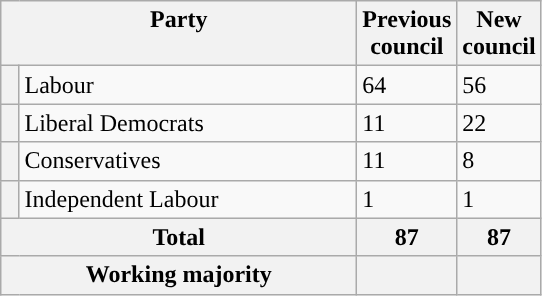<table class="wikitable">
<tr>
<th valign=top colspan="2" style="width: 230px">Party</th>
<th valign=top style="width: 30px">Previous council</th>
<th valign=top style="width: 30px">New council</th>
</tr>
<tr>
<th style="background-color: "></th>
<td>Labour</td>
<td>64</td>
<td>56</td>
</tr>
<tr>
<th style="background-color: "></th>
<td>Liberal Democrats</td>
<td>11</td>
<td>22</td>
</tr>
<tr>
<th style="background-color: "></th>
<td>Conservatives</td>
<td>11</td>
<td>8</td>
</tr>
<tr>
<th style="background-color: "></th>
<td>Independent Labour</td>
<td>1</td>
<td>1</td>
</tr>
<tr>
<th colspan=2>Total</th>
<th style="text-align: center">87</th>
<th colspan=3>87</th>
</tr>
<tr>
<th colspan=2>Working majority</th>
<th></th>
<th></th>
</tr>
</table>
